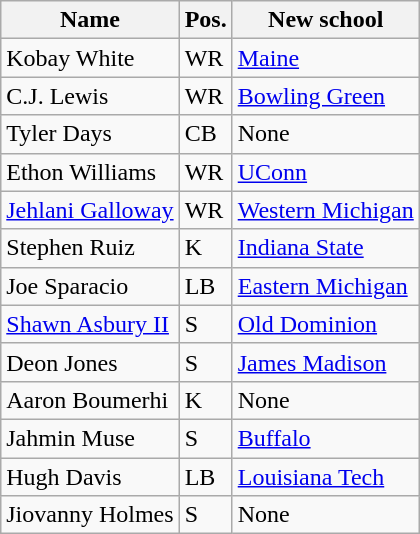<table class="wikitable sortable">
<tr>
<th>Name</th>
<th>Pos.</th>
<th class="unsortable">New school</th>
</tr>
<tr>
<td>Kobay White</td>
<td>WR</td>
<td><a href='#'>Maine</a></td>
</tr>
<tr>
<td>C.J. Lewis</td>
<td>WR</td>
<td><a href='#'>Bowling Green</a></td>
</tr>
<tr>
<td>Tyler Days</td>
<td>CB</td>
<td>None</td>
</tr>
<tr>
<td>Ethon Williams</td>
<td>WR</td>
<td><a href='#'>UConn</a></td>
</tr>
<tr>
<td><a href='#'>Jehlani Galloway</a></td>
<td>WR</td>
<td><a href='#'>Western Michigan</a></td>
</tr>
<tr>
<td>Stephen Ruiz</td>
<td>K</td>
<td><a href='#'>Indiana State</a></td>
</tr>
<tr>
<td>Joe Sparacio</td>
<td>LB</td>
<td><a href='#'>Eastern Michigan</a></td>
</tr>
<tr>
<td><a href='#'>Shawn Asbury II</a></td>
<td>S</td>
<td><a href='#'>Old Dominion</a></td>
</tr>
<tr>
<td>Deon Jones</td>
<td>S</td>
<td><a href='#'>James Madison</a></td>
</tr>
<tr>
<td>Aaron Boumerhi</td>
<td>K</td>
<td>None</td>
</tr>
<tr>
<td>Jahmin Muse</td>
<td>S</td>
<td><a href='#'>Buffalo</a></td>
</tr>
<tr>
<td>Hugh Davis</td>
<td>LB</td>
<td><a href='#'>Louisiana Tech</a></td>
</tr>
<tr>
<td>Jiovanny Holmes</td>
<td>S</td>
<td>None</td>
</tr>
</table>
